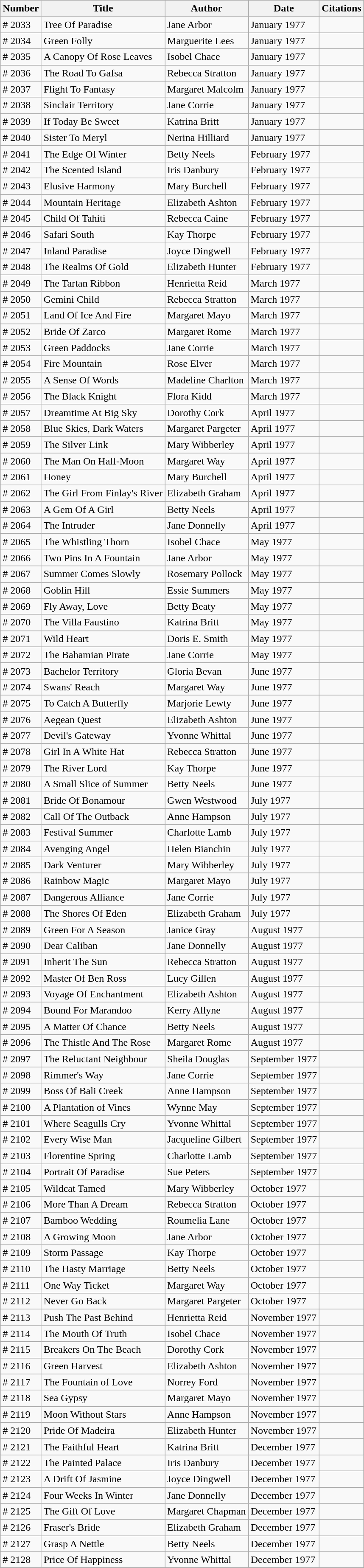<table class="wikitable">
<tr>
<th>Number</th>
<th>Title</th>
<th>Author</th>
<th>Date</th>
<th>Citations</th>
</tr>
<tr>
<td># 2033</td>
<td>Tree Of Paradise</td>
<td>Jane Arbor</td>
<td>January 1977</td>
<td></td>
</tr>
<tr>
<td># 2034</td>
<td>Green Folly</td>
<td>Marguerite Lees</td>
<td>January 1977</td>
<td></td>
</tr>
<tr>
<td># 2035</td>
<td>A Canopy Of Rose Leaves</td>
<td>Isobel Chace</td>
<td>January 1977</td>
<td></td>
</tr>
<tr>
<td># 2036</td>
<td>The Road To Gafsa</td>
<td>Rebecca Stratton</td>
<td>January 1977</td>
<td></td>
</tr>
<tr>
<td># 2037</td>
<td>Flight To Fantasy</td>
<td>Margaret Malcolm</td>
<td>January 1977</td>
<td></td>
</tr>
<tr>
<td># 2038</td>
<td>Sinclair Territory</td>
<td>Jane Corrie</td>
<td>January 1977</td>
<td></td>
</tr>
<tr>
<td># 2039</td>
<td>If Today Be Sweet</td>
<td>Katrina Britt</td>
<td>January 1977</td>
<td></td>
</tr>
<tr>
<td># 2040</td>
<td>Sister To Meryl</td>
<td>Nerina Hilliard</td>
<td>January 1977</td>
<td></td>
</tr>
<tr>
<td># 2041</td>
<td>The Edge Of Winter</td>
<td>Betty Neels</td>
<td>February 1977</td>
<td></td>
</tr>
<tr>
<td># 2042</td>
<td>The Scented Island</td>
<td>Iris Danbury</td>
<td>February 1977</td>
<td></td>
</tr>
<tr>
<td># 2043</td>
<td>Elusive Harmony</td>
<td>Mary Burchell</td>
<td>February 1977</td>
<td></td>
</tr>
<tr>
<td># 2044</td>
<td>Mountain Heritage</td>
<td>Elizabeth Ashton</td>
<td>February 1977</td>
<td></td>
</tr>
<tr>
<td># 2045</td>
<td>Child Of Tahiti</td>
<td>Rebecca Caine</td>
<td>February 1977</td>
<td></td>
</tr>
<tr>
<td># 2046</td>
<td>Safari South</td>
<td>Kay Thorpe</td>
<td>February 1977</td>
<td></td>
</tr>
<tr>
<td># 2047</td>
<td>Inland Paradise</td>
<td>Joyce Dingwell</td>
<td>February 1977</td>
<td></td>
</tr>
<tr>
<td># 2048</td>
<td>The Realms Of Gold</td>
<td>Elizabeth Hunter</td>
<td>February 1977</td>
<td></td>
</tr>
<tr>
<td># 2049</td>
<td>The Tartan Ribbon</td>
<td>Henrietta Reid</td>
<td>March 1977</td>
<td></td>
</tr>
<tr>
<td># 2050</td>
<td>Gemini Child</td>
<td>Rebecca Stratton</td>
<td>March 1977</td>
<td></td>
</tr>
<tr>
<td># 2051</td>
<td>Land Of Ice And Fire</td>
<td>Margaret Mayo</td>
<td>March 1977</td>
<td></td>
</tr>
<tr>
<td># 2052</td>
<td>Bride Of Zarco</td>
<td>Margaret Rome</td>
<td>March 1977</td>
<td></td>
</tr>
<tr>
<td># 2053</td>
<td>Green Paddocks</td>
<td>Jane Corrie</td>
<td>March 1977</td>
<td></td>
</tr>
<tr>
<td># 2054</td>
<td>Fire Mountain</td>
<td>Rose Elver</td>
<td>March 1977</td>
<td></td>
</tr>
<tr>
<td># 2055</td>
<td>A Sense Of Words</td>
<td>Madeline Charlton</td>
<td>March 1977</td>
<td></td>
</tr>
<tr>
<td># 2056</td>
<td>The Black Knight</td>
<td>Flora Kidd</td>
<td>March 1977</td>
<td></td>
</tr>
<tr>
<td># 2057</td>
<td>Dreamtime At Big Sky</td>
<td>Dorothy Cork</td>
<td>April 1977</td>
<td></td>
</tr>
<tr>
<td># 2058</td>
<td>Blue Skies, Dark Waters</td>
<td>Margaret Pargeter</td>
<td>April 1977</td>
<td></td>
</tr>
<tr>
<td># 2059</td>
<td>The Silver Link</td>
<td>Mary Wibberley</td>
<td>April 1977</td>
<td></td>
</tr>
<tr>
<td># 2060</td>
<td>The Man On Half-Moon</td>
<td>Margaret Way</td>
<td>April 1977</td>
<td></td>
</tr>
<tr>
<td># 2061</td>
<td>Honey</td>
<td>Mary Burchell</td>
<td>April 1977</td>
<td></td>
</tr>
<tr>
<td># 2062</td>
<td>The Girl From Finlay's River</td>
<td>Elizabeth Graham</td>
<td>April 1977</td>
<td></td>
</tr>
<tr>
<td># 2063</td>
<td>A Gem Of A Girl</td>
<td>Betty Neels</td>
<td>April 1977</td>
<td></td>
</tr>
<tr>
<td># 2064</td>
<td>The Intruder</td>
<td>Jane Donnelly</td>
<td>April 1977</td>
<td></td>
</tr>
<tr>
<td># 2065</td>
<td>The Whistling Thorn</td>
<td>Isobel Chace</td>
<td>May 1977</td>
<td></td>
</tr>
<tr>
<td># 2066</td>
<td>Two Pins In A Fountain</td>
<td>Jane Arbor</td>
<td>May 1977</td>
<td></td>
</tr>
<tr>
<td># 2067</td>
<td>Summer Comes Slowly</td>
<td>Rosemary Pollock</td>
<td>May 1977</td>
<td></td>
</tr>
<tr>
<td># 2068</td>
<td>Goblin Hill</td>
<td>Essie Summers</td>
<td>May 1977</td>
<td></td>
</tr>
<tr>
<td># 2069</td>
<td>Fly Away, Love</td>
<td>Betty Beaty</td>
<td>May 1977</td>
<td></td>
</tr>
<tr>
<td># 2070</td>
<td>The Villa Faustino</td>
<td>Katrina Britt</td>
<td>May 1977</td>
<td></td>
</tr>
<tr>
<td># 2071</td>
<td>Wild Heart</td>
<td>Doris E. Smith</td>
<td>May 1977</td>
<td></td>
</tr>
<tr>
<td># 2072</td>
<td>The Bahamian Pirate</td>
<td>Jane Corrie</td>
<td>May 1977</td>
<td></td>
</tr>
<tr>
<td># 2073</td>
<td>Bachelor Territory</td>
<td>Gloria Bevan</td>
<td>June 1977</td>
<td></td>
</tr>
<tr>
<td># 2074</td>
<td>Swans' Reach</td>
<td>Margaret Way</td>
<td>June 1977</td>
<td></td>
</tr>
<tr>
<td># 2075</td>
<td>To Catch A Butterfly</td>
<td>Marjorie Lewty</td>
<td>June 1977</td>
<td></td>
</tr>
<tr>
<td># 2076</td>
<td>Aegean Quest</td>
<td>Elizabeth Ashton</td>
<td>June 1977</td>
<td></td>
</tr>
<tr>
<td># 2077</td>
<td>Devil's Gateway</td>
<td>Yvonne Whittal</td>
<td>June 1977</td>
<td></td>
</tr>
<tr>
<td># 2078</td>
<td>Girl In A White Hat</td>
<td>Rebecca Stratton</td>
<td>June 1977</td>
<td></td>
</tr>
<tr>
<td># 2079</td>
<td>The River Lord</td>
<td>Kay Thorpe</td>
<td>June 1977</td>
<td></td>
</tr>
<tr>
<td># 2080</td>
<td>A Small Slice of Summer</td>
<td>Betty Neels</td>
<td>June 1977</td>
<td></td>
</tr>
<tr>
<td># 2081</td>
<td>Bride Of Bonamour</td>
<td>Gwen Westwood</td>
<td>July 1977</td>
<td></td>
</tr>
<tr>
<td># 2082</td>
<td>Call Of The Outback</td>
<td>Anne Hampson</td>
<td>July 1977</td>
<td></td>
</tr>
<tr>
<td># 2083</td>
<td>Festival Summer</td>
<td>Charlotte Lamb</td>
<td>July 1977</td>
<td></td>
</tr>
<tr>
<td># 2084</td>
<td>Avenging Angel</td>
<td>Helen Bianchin</td>
<td>July 1977</td>
<td></td>
</tr>
<tr>
<td># 2085</td>
<td>Dark Venturer</td>
<td>Mary Wibberley</td>
<td>July 1977</td>
<td></td>
</tr>
<tr>
<td># 2086</td>
<td>Rainbow Magic</td>
<td>Margaret Mayo</td>
<td>July 1977</td>
<td></td>
</tr>
<tr>
<td># 2087</td>
<td>Dangerous Alliance</td>
<td>Jane Corrie</td>
<td>July 1977</td>
<td></td>
</tr>
<tr>
<td># 2088</td>
<td>The Shores Of Eden</td>
<td>Elizabeth Graham</td>
<td>July 1977</td>
<td></td>
</tr>
<tr>
<td># 2089</td>
<td>Green For A Season</td>
<td>Janice Gray</td>
<td>August 1977</td>
<td></td>
</tr>
<tr>
<td># 2090</td>
<td>Dear Caliban</td>
<td>Jane Donnelly</td>
<td>August 1977</td>
<td></td>
</tr>
<tr>
<td># 2091</td>
<td>Inherit The Sun</td>
<td>Rebecca Stratton</td>
<td>August 1977</td>
<td></td>
</tr>
<tr>
<td># 2092</td>
<td>Master Of Ben Ross</td>
<td>Lucy Gillen</td>
<td>August 1977</td>
<td></td>
</tr>
<tr>
<td># 2093</td>
<td>Voyage Of Enchantment</td>
<td>Elizabeth Ashton</td>
<td>August 1977</td>
<td></td>
</tr>
<tr>
<td># 2094</td>
<td>Bound For Marandoo</td>
<td>Kerry Allyne</td>
<td>August 1977</td>
<td></td>
</tr>
<tr>
<td># 2095</td>
<td>A Matter Of Chance</td>
<td>Betty Neels</td>
<td>August 1977</td>
<td></td>
</tr>
<tr>
<td># 2096</td>
<td>The Thistle And The Rose</td>
<td>Margaret Rome</td>
<td>August 1977</td>
<td></td>
</tr>
<tr>
<td># 2097</td>
<td>The Reluctant Neighbour</td>
<td>Sheila Douglas</td>
<td>September 1977</td>
<td></td>
</tr>
<tr>
<td># 2098</td>
<td>Rimmer's Way</td>
<td>Jane Corrie</td>
<td>September 1977</td>
<td></td>
</tr>
<tr>
<td># 2099</td>
<td>Boss Of Bali Creek</td>
<td>Anne Hampson</td>
<td>September 1977</td>
<td></td>
</tr>
<tr>
<td># 2100</td>
<td>A Plantation of Vines</td>
<td>Wynne May</td>
<td>September 1977</td>
<td></td>
</tr>
<tr>
<td># 2101</td>
<td>Where Seagulls Cry</td>
<td>Yvonne Whittal</td>
<td>September 1977</td>
<td></td>
</tr>
<tr>
<td># 2102</td>
<td>Every Wise Man</td>
<td>Jacqueline Gilbert</td>
<td>September 1977</td>
<td></td>
</tr>
<tr>
<td># 2103</td>
<td>Florentine Spring</td>
<td>Charlotte Lamb</td>
<td>September 1977</td>
<td></td>
</tr>
<tr>
<td># 2104</td>
<td>Portrait Of Paradise</td>
<td>Sue Peters</td>
<td>September 1977</td>
<td></td>
</tr>
<tr>
<td># 2105</td>
<td>Wildcat Tamed</td>
<td>Mary Wibberley</td>
<td>October 1977</td>
<td></td>
</tr>
<tr>
<td># 2106</td>
<td>More Than A Dream</td>
<td>Rebecca Stratton</td>
<td>October 1977</td>
<td></td>
</tr>
<tr>
<td># 2107</td>
<td>Bamboo Wedding</td>
<td>Roumelia Lane</td>
<td>October 1977</td>
<td></td>
</tr>
<tr>
<td># 2108</td>
<td>A Growing Moon</td>
<td>Jane Arbor</td>
<td>October 1977</td>
<td></td>
</tr>
<tr>
<td># 2109</td>
<td>Storm Passage</td>
<td>Kay Thorpe</td>
<td>October 1977</td>
<td></td>
</tr>
<tr>
<td># 2110</td>
<td>The Hasty Marriage</td>
<td>Betty Neels</td>
<td>October 1977</td>
<td></td>
</tr>
<tr>
<td># 2111</td>
<td>One Way Ticket</td>
<td>Margaret Way</td>
<td>October 1977</td>
<td></td>
</tr>
<tr>
<td># 2112</td>
<td>Never Go Back</td>
<td>Margaret Pargeter</td>
<td>October 1977</td>
<td></td>
</tr>
<tr>
<td># 2113</td>
<td>Push The Past Behind</td>
<td>Henrietta Reid</td>
<td>November 1977</td>
<td></td>
</tr>
<tr>
<td># 2114</td>
<td>The Mouth Of Truth</td>
<td>Isobel Chace</td>
<td>November 1977</td>
<td></td>
</tr>
<tr>
<td># 2115</td>
<td>Breakers On The Beach</td>
<td>Dorothy Cork</td>
<td>November 1977</td>
<td></td>
</tr>
<tr>
<td># 2116</td>
<td>Green Harvest</td>
<td>Elizabeth Ashton</td>
<td>November 1977</td>
<td></td>
</tr>
<tr>
<td># 2117</td>
<td>The Fountain of Love</td>
<td>Norrey Ford</td>
<td>November 1977</td>
<td></td>
</tr>
<tr>
<td># 2118</td>
<td>Sea Gypsy</td>
<td>Margaret Mayo</td>
<td>November 1977</td>
<td></td>
</tr>
<tr>
<td># 2119</td>
<td>Moon Without Stars</td>
<td>Anne Hampson</td>
<td>November 1977</td>
<td></td>
</tr>
<tr>
<td># 2120</td>
<td>Pride Of Madeira</td>
<td>Elizabeth Hunter</td>
<td>November 1977</td>
<td></td>
</tr>
<tr>
<td># 2121</td>
<td>The Faithful Heart</td>
<td>Katrina Britt</td>
<td>December 1977</td>
<td></td>
</tr>
<tr>
<td># 2122</td>
<td>The Painted Palace</td>
<td>Iris Danbury</td>
<td>December 1977</td>
<td></td>
</tr>
<tr>
<td># 2123</td>
<td>A Drift Of Jasmine</td>
<td>Joyce Dingwell</td>
<td>December 1977</td>
<td></td>
</tr>
<tr>
<td># 2124</td>
<td>Four Weeks In Winter</td>
<td>Jane Donnelly</td>
<td>December 1977</td>
<td></td>
</tr>
<tr>
<td># 2125</td>
<td>The Gift Of Love</td>
<td>Margaret Chapman</td>
<td>December 1977</td>
<td></td>
</tr>
<tr>
<td># 2126</td>
<td>Fraser's Bride</td>
<td>Elizabeth Graham</td>
<td>December 1977</td>
<td></td>
</tr>
<tr>
<td># 2127</td>
<td>Grasp A Nettle</td>
<td>Betty Neels</td>
<td>December 1977</td>
<td></td>
</tr>
<tr>
<td># 2128</td>
<td>Price Of Happiness</td>
<td>Yvonne Whittal</td>
<td>December 1977</td>
<td></td>
</tr>
<tr>
</tr>
</table>
